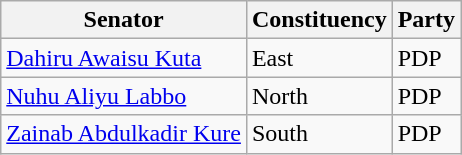<table class="wikitable" border="1">
<tr>
<th>Senator</th>
<th>Constituency</th>
<th>Party</th>
</tr>
<tr>
<td><a href='#'>Dahiru Awaisu Kuta</a></td>
<td>East</td>
<td>PDP</td>
</tr>
<tr>
<td><a href='#'>Nuhu Aliyu Labbo</a></td>
<td>North</td>
<td>PDP</td>
</tr>
<tr>
<td><a href='#'>Zainab Abdulkadir Kure</a></td>
<td>South</td>
<td>PDP</td>
</tr>
</table>
